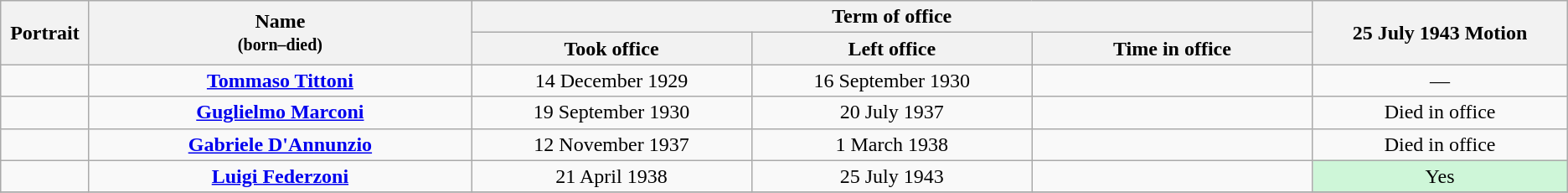<table class="wikitable" style="text-align:center;" style="width=90%">
<tr>
<th width=1% rowspan=2>Portrait</th>
<th width=15% rowspan=2>Name<br><small>(born–died)</small></th>
<th width=30% colspan=3>Term of office</th>
<th width=10% rowspan=2>25 July 1943 Motion</th>
</tr>
<tr style="text-align:center;">
<th width=11%>Took office</th>
<th width=11%>Left office</th>
<th width=11%>Time in office</th>
</tr>
<tr>
<td></td>
<td><strong><a href='#'>Tommaso Tittoni</a></strong><br></td>
<td>14 December 1929</td>
<td>16 September 1930</td>
<td></td>
<td align=center>—</td>
</tr>
<tr>
<td></td>
<td><strong><a href='#'>Guglielmo Marconi</a></strong><br></td>
<td>19 September 1930</td>
<td>20 July 1937</td>
<td></td>
<td align=center>Died in office</td>
</tr>
<tr>
<td></td>
<td><strong><a href='#'>Gabriele D'Annunzio</a></strong><br></td>
<td>12 November 1937</td>
<td>1 March 1938</td>
<td></td>
<td align=center>Died in office</td>
</tr>
<tr>
<td></td>
<td><strong><a href='#'>Luigi Federzoni</a></strong><br></td>
<td>21 April 1938</td>
<td>25 July 1943</td>
<td></td>
<td align=center style="background:#CEF6D8">Yes</td>
</tr>
<tr>
</tr>
</table>
